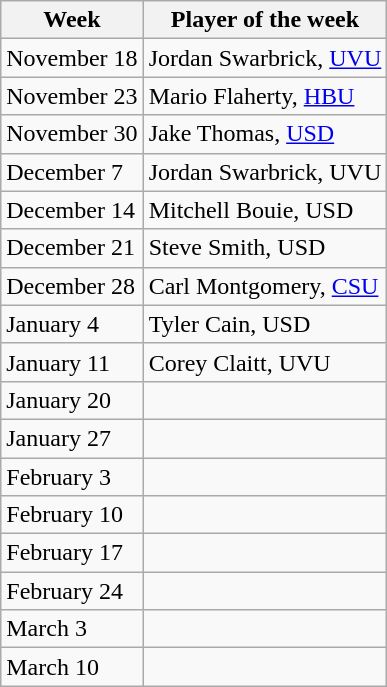<table class="wikitable" border="1">
<tr>
<th>Week</th>
<th>Player of the week</th>
</tr>
<tr>
<td>November 18</td>
<td>Jordan Swarbrick, <a href='#'>UVU</a></td>
</tr>
<tr>
<td>November 23</td>
<td>Mario Flaherty, <a href='#'>HBU</a></td>
</tr>
<tr>
<td>November 30</td>
<td>Jake Thomas, <a href='#'>USD</a></td>
</tr>
<tr>
<td>December 7</td>
<td>Jordan Swarbrick, UVU</td>
</tr>
<tr>
<td>December 14</td>
<td>Mitchell Bouie, USD</td>
</tr>
<tr>
<td>December 21</td>
<td>Steve Smith, USD</td>
</tr>
<tr>
<td>December 28</td>
<td>Carl Montgomery, <a href='#'>CSU</a></td>
</tr>
<tr>
<td>January 4</td>
<td>Tyler Cain, USD</td>
</tr>
<tr>
<td>January 11</td>
<td>Corey Claitt, UVU</td>
</tr>
<tr>
<td>January 20</td>
<td></td>
</tr>
<tr>
<td>January 27</td>
<td></td>
</tr>
<tr>
<td>February 3</td>
<td></td>
</tr>
<tr>
<td>February 10</td>
<td></td>
</tr>
<tr>
<td>February 17</td>
<td></td>
</tr>
<tr>
<td>February 24</td>
<td></td>
</tr>
<tr>
<td>March 3</td>
<td></td>
</tr>
<tr>
<td>March 10</td>
<td></td>
</tr>
</table>
